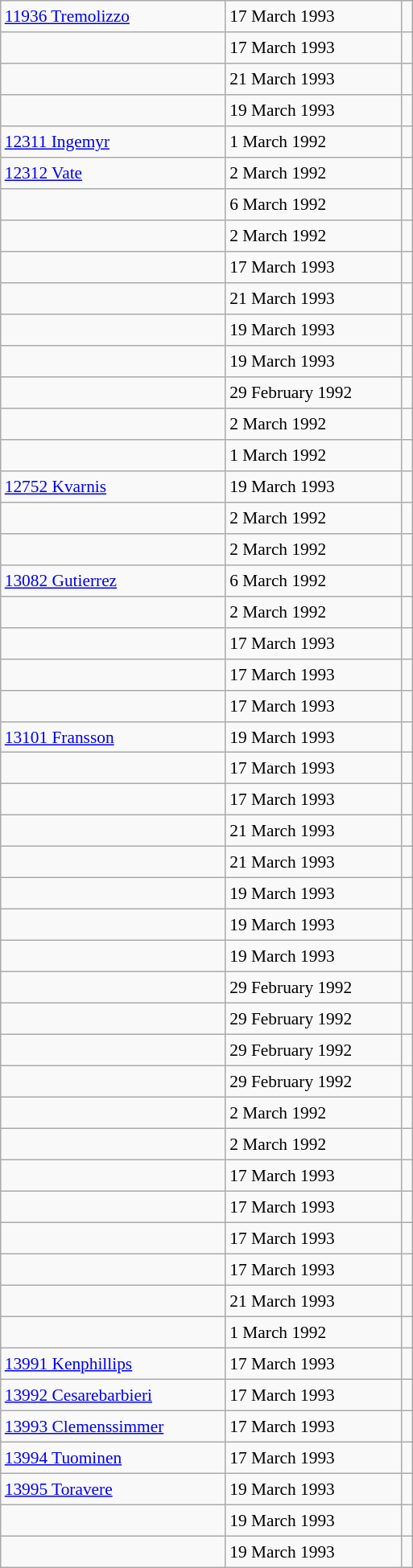<table class="wikitable" style="font-size: 89%; float: left; width: 24em; margin-right: 1em;height: 1300px;">
<tr>
<td><a href='#'>11936 Tremolizzo</a></td>
<td>17 March 1993</td>
<td></td>
</tr>
<tr>
<td></td>
<td>17 March 1993</td>
<td></td>
</tr>
<tr>
<td></td>
<td>21 March 1993</td>
<td></td>
</tr>
<tr>
<td></td>
<td>19 March 1993</td>
<td></td>
</tr>
<tr>
<td><a href='#'>12311 Ingemyr</a></td>
<td>1 March 1992</td>
<td></td>
</tr>
<tr>
<td><a href='#'>12312 Vate</a></td>
<td>2 March 1992</td>
<td></td>
</tr>
<tr>
<td></td>
<td>6 March 1992</td>
<td></td>
</tr>
<tr>
<td></td>
<td>2 March 1992</td>
<td></td>
</tr>
<tr>
<td></td>
<td>17 March 1993</td>
<td></td>
</tr>
<tr>
<td></td>
<td>21 March 1993</td>
<td></td>
</tr>
<tr>
<td></td>
<td>19 March 1993</td>
<td></td>
</tr>
<tr>
<td></td>
<td>19 March 1993</td>
<td></td>
</tr>
<tr>
<td></td>
<td>29 February 1992</td>
<td></td>
</tr>
<tr>
<td></td>
<td>2 March 1992</td>
<td></td>
</tr>
<tr>
<td></td>
<td>1 March 1992</td>
<td></td>
</tr>
<tr>
<td><a href='#'>12752 Kvarnis</a></td>
<td>19 March 1993</td>
<td></td>
</tr>
<tr>
<td></td>
<td>2 March 1992</td>
<td></td>
</tr>
<tr>
<td></td>
<td>2 March 1992</td>
<td></td>
</tr>
<tr>
<td><a href='#'>13082 Gutierrez</a></td>
<td>6 March 1992</td>
<td></td>
</tr>
<tr>
<td></td>
<td>2 March 1992</td>
<td></td>
</tr>
<tr>
<td></td>
<td>17 March 1993</td>
<td></td>
</tr>
<tr>
<td></td>
<td>17 March 1993</td>
<td></td>
</tr>
<tr>
<td></td>
<td>17 March 1993</td>
<td></td>
</tr>
<tr>
<td><a href='#'>13101 Fransson</a></td>
<td>19 March 1993</td>
<td></td>
</tr>
<tr>
<td></td>
<td>17 March 1993</td>
<td></td>
</tr>
<tr>
<td></td>
<td>17 March 1993</td>
<td></td>
</tr>
<tr>
<td></td>
<td>21 March 1993</td>
<td></td>
</tr>
<tr>
<td></td>
<td>21 March 1993</td>
<td></td>
</tr>
<tr>
<td></td>
<td>19 March 1993</td>
<td></td>
</tr>
<tr>
<td></td>
<td>19 March 1993</td>
<td></td>
</tr>
<tr>
<td></td>
<td>19 March 1993</td>
<td></td>
</tr>
<tr>
<td></td>
<td>29 February 1992</td>
<td></td>
</tr>
<tr>
<td></td>
<td>29 February 1992</td>
<td></td>
</tr>
<tr>
<td></td>
<td>29 February 1992</td>
<td></td>
</tr>
<tr>
<td></td>
<td>29 February 1992</td>
<td></td>
</tr>
<tr>
<td></td>
<td>2 March 1992</td>
<td></td>
</tr>
<tr>
<td></td>
<td>2 March 1992</td>
<td></td>
</tr>
<tr>
<td></td>
<td>17 March 1993</td>
<td></td>
</tr>
<tr>
<td></td>
<td>17 March 1993</td>
<td></td>
</tr>
<tr>
<td></td>
<td>17 March 1993</td>
<td></td>
</tr>
<tr>
<td></td>
<td>17 March 1993</td>
<td></td>
</tr>
<tr>
<td></td>
<td>21 March 1993</td>
<td></td>
</tr>
<tr>
<td></td>
<td>1 March 1992</td>
<td></td>
</tr>
<tr>
<td><a href='#'>13991 Kenphillips</a></td>
<td>17 March 1993</td>
<td></td>
</tr>
<tr>
<td><a href='#'>13992 Cesarebarbieri</a></td>
<td>17 March 1993</td>
<td></td>
</tr>
<tr>
<td><a href='#'>13993 Clemenssimmer</a></td>
<td>17 March 1993</td>
<td></td>
</tr>
<tr>
<td><a href='#'>13994 Tuominen</a></td>
<td>17 March 1993</td>
<td></td>
</tr>
<tr>
<td><a href='#'>13995 Toravere</a></td>
<td>19 March 1993</td>
<td></td>
</tr>
<tr>
<td></td>
<td>19 March 1993</td>
<td></td>
</tr>
<tr>
<td></td>
<td>19 March 1993</td>
<td></td>
</tr>
</table>
